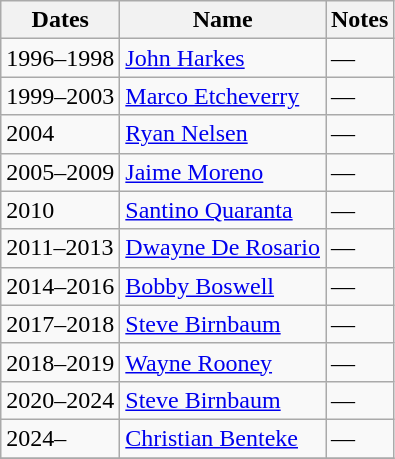<table class="wikitable">
<tr>
<th>Dates</th>
<th>Name</th>
<th>Notes</th>
</tr>
<tr>
<td>1996–1998</td>
<td> <a href='#'>John Harkes</a></td>
<td>—</td>
</tr>
<tr>
<td>1999–2003</td>
<td> <a href='#'>Marco Etcheverry</a></td>
<td>—</td>
</tr>
<tr>
<td>2004</td>
<td> <a href='#'>Ryan Nelsen</a></td>
<td>—</td>
</tr>
<tr>
<td>2005–2009</td>
<td> <a href='#'>Jaime Moreno</a></td>
<td>—</td>
</tr>
<tr>
<td>2010</td>
<td> <a href='#'>Santino Quaranta</a></td>
<td>—</td>
</tr>
<tr>
<td>2011–2013</td>
<td> <a href='#'>Dwayne De Rosario</a></td>
<td>—</td>
</tr>
<tr>
<td>2014–2016</td>
<td> <a href='#'>Bobby Boswell</a></td>
<td>—</td>
</tr>
<tr>
<td>2017–2018</td>
<td> <a href='#'>Steve Birnbaum</a></td>
<td>—</td>
</tr>
<tr>
<td>2018–2019</td>
<td> <a href='#'>Wayne Rooney</a></td>
<td>—</td>
</tr>
<tr>
<td>2020–2024</td>
<td> <a href='#'>Steve Birnbaum</a></td>
<td>—</td>
</tr>
<tr>
<td>2024–</td>
<td> <a href='#'>Christian Benteke</a></td>
<td>—</td>
</tr>
<tr>
</tr>
</table>
